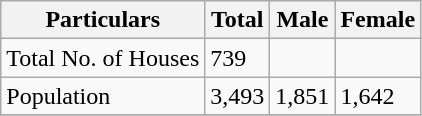<table class="wikitable sortable">
<tr>
<th>Particulars</th>
<th>Total</th>
<th>Male</th>
<th>Female</th>
</tr>
<tr>
<td>Total No. of Houses</td>
<td>739</td>
<td></td>
<td></td>
</tr>
<tr>
<td>Population</td>
<td>3,493</td>
<td>1,851</td>
<td>1,642</td>
</tr>
<tr>
</tr>
</table>
